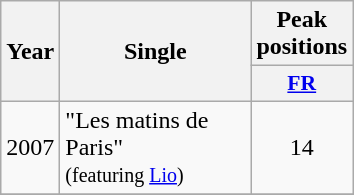<table class="wikitable">
<tr>
<th align="center" rowspan="2" width="10">Year</th>
<th align="center" rowspan="2" width="120">Single</th>
<th align="center" colspan="1" width="20">Peak positions</th>
</tr>
<tr>
<th scope="col" style="width:3em;font-size:90%;"><a href='#'>FR</a><br></th>
</tr>
<tr>
<td style="text-align:center;">2007</td>
<td>"Les matins de Paris" <br><small>(featuring <a href='#'>Lio</a>)</small></td>
<td style="text-align:center;">14</td>
</tr>
<tr>
</tr>
</table>
